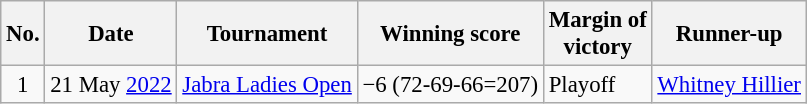<table class="wikitable" style="font-size:95%;">
<tr>
<th>No.</th>
<th>Date</th>
<th>Tournament</th>
<th>Winning score</th>
<th>Margin of<br>victory</th>
<th>Runner-up</th>
</tr>
<tr>
<td align=center>1</td>
<td align=right>21 May <a href='#'>2022</a></td>
<td><a href='#'>Jabra Ladies Open</a></td>
<td>−6 (72-69-66=207)</td>
<td>Playoff</td>
<td> <a href='#'>Whitney Hillier</a></td>
</tr>
</table>
